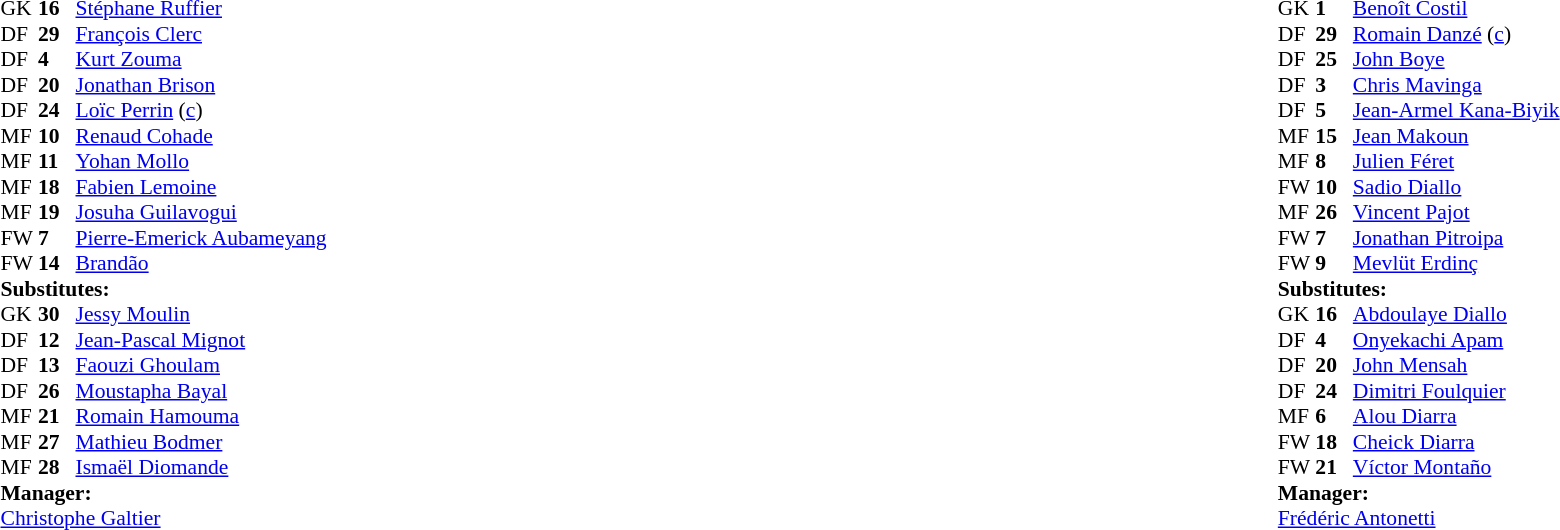<table width="100%">
<tr>
<td valign="top" width="50%"><br><table style="font-size: 90%" cellspacing="0" cellpadding="0">
<tr>
<th width=25></th>
<th width=25></th>
</tr>
<tr>
<td>GK</td>
<td><strong>16</strong></td>
<td> <a href='#'>Stéphane Ruffier</a></td>
</tr>
<tr>
<td>DF</td>
<td><strong>29</strong></td>
<td> <a href='#'>François Clerc</a></td>
</tr>
<tr>
<td>DF</td>
<td><strong>4</strong></td>
<td> <a href='#'>Kurt Zouma</a></td>
</tr>
<tr>
<td>DF</td>
<td><strong>20</strong></td>
<td> <a href='#'>Jonathan Brison</a></td>
</tr>
<tr>
<td>DF</td>
<td><strong>24</strong></td>
<td> <a href='#'>Loïc Perrin</a> (<a href='#'>c</a>)</td>
</tr>
<tr>
<td>MF</td>
<td><strong>10</strong></td>
<td> <a href='#'>Renaud Cohade</a></td>
</tr>
<tr>
<td>MF</td>
<td><strong>11</strong></td>
<td> <a href='#'>Yohan Mollo</a></td>
<td></td>
<td></td>
</tr>
<tr>
<td>MF</td>
<td><strong>18</strong></td>
<td> <a href='#'>Fabien Lemoine</a></td>
</tr>
<tr>
<td>MF</td>
<td><strong>19</strong></td>
<td> <a href='#'>Josuha Guilavogui</a></td>
</tr>
<tr>
<td>FW</td>
<td><strong>7</strong></td>
<td> <a href='#'>Pierre-Emerick Aubameyang</a></td>
</tr>
<tr>
<td>FW</td>
<td><strong>14</strong></td>
<td> <a href='#'>Brandão</a></td>
</tr>
<tr>
<td colspan="3"><strong>Substitutes:</strong></td>
</tr>
<tr>
<td>GK</td>
<td><strong>30</strong></td>
<td> <a href='#'>Jessy Moulin</a></td>
</tr>
<tr>
<td>DF</td>
<td><strong>12</strong></td>
<td> <a href='#'>Jean-Pascal Mignot</a></td>
</tr>
<tr>
<td>DF</td>
<td><strong>13</strong></td>
<td> <a href='#'>Faouzi Ghoulam</a></td>
</tr>
<tr>
<td>DF</td>
<td><strong>26</strong></td>
<td> <a href='#'>Moustapha Bayal</a></td>
</tr>
<tr>
<td>MF</td>
<td><strong>21</strong></td>
<td> <a href='#'>Romain Hamouma</a></td>
<td></td>
<td></td>
</tr>
<tr>
<td>MF</td>
<td><strong>27</strong></td>
<td> <a href='#'>Mathieu Bodmer</a></td>
</tr>
<tr>
<td>MF</td>
<td><strong>28</strong></td>
<td> <a href='#'>Ismaël Diomande</a></td>
</tr>
<tr>
<td colspan="3"><strong>Manager:</strong></td>
</tr>
<tr>
<td colspan="4"> <a href='#'>Christophe Galtier</a></td>
</tr>
</table>
</td>
<td valign="top"></td>
<td valign="top" width="50%"><br><table style="font-size: 90%" cellspacing="0" cellpadding="0" align=center>
<tr>
<th width=25></th>
<th width=25></th>
</tr>
<tr>
<td>GK</td>
<td><strong>1</strong></td>
<td> <a href='#'>Benoît Costil</a></td>
</tr>
<tr>
<td>DF</td>
<td><strong>29</strong></td>
<td> <a href='#'>Romain Danzé</a> (<a href='#'>c</a>)</td>
<td></td>
<td></td>
</tr>
<tr>
<td>DF</td>
<td><strong>25</strong></td>
<td> <a href='#'>John Boye</a></td>
</tr>
<tr>
<td>DF</td>
<td><strong>3</strong></td>
<td> <a href='#'>Chris Mavinga</a></td>
</tr>
<tr>
<td>DF</td>
<td><strong>5</strong></td>
<td> <a href='#'>Jean-Armel Kana-Biyik</a></td>
</tr>
<tr>
<td>MF</td>
<td><strong>15</strong></td>
<td> <a href='#'>Jean Makoun</a></td>
</tr>
<tr>
<td>MF</td>
<td><strong>8</strong></td>
<td> <a href='#'>Julien Féret</a></td>
<td></td>
<td></td>
</tr>
<tr>
<td>FW</td>
<td><strong>10</strong></td>
<td> <a href='#'>Sadio Diallo</a></td>
</tr>
<tr>
<td>MF</td>
<td><strong>26</strong></td>
<td> <a href='#'>Vincent Pajot</a></td>
<td></td>
</tr>
<tr>
<td>FW</td>
<td><strong>7</strong></td>
<td> <a href='#'>Jonathan Pitroipa</a></td>
</tr>
<tr>
<td>FW</td>
<td><strong>9</strong></td>
<td> <a href='#'>Mevlüt Erdinç</a></td>
<td></td>
<td></td>
</tr>
<tr>
<td colspan="3"><strong>Substitutes:</strong></td>
</tr>
<tr>
<td>GK</td>
<td><strong>16</strong></td>
<td> <a href='#'>Abdoulaye Diallo</a></td>
</tr>
<tr>
<td>DF</td>
<td><strong>4</strong></td>
<td> <a href='#'>Onyekachi Apam</a></td>
<td></td>
<td></td>
</tr>
<tr>
<td>DF</td>
<td><strong>20</strong></td>
<td> <a href='#'>John Mensah</a></td>
</tr>
<tr>
<td>DF</td>
<td><strong>24</strong></td>
<td> <a href='#'>Dimitri Foulquier</a></td>
</tr>
<tr>
<td>MF</td>
<td><strong>6</strong></td>
<td> <a href='#'>Alou Diarra</a></td>
</tr>
<tr>
<td>FW</td>
<td><strong>18</strong></td>
<td> <a href='#'>Cheick Diarra</a></td>
<td></td>
<td></td>
</tr>
<tr>
<td>FW</td>
<td><strong>21</strong></td>
<td> <a href='#'>Víctor Montaño</a></td>
<td></td>
<td></td>
</tr>
<tr>
<td colspan="3"><strong>Manager:</strong></td>
</tr>
<tr>
<td colspan="4"> <a href='#'>Frédéric Antonetti</a></td>
</tr>
</table>
</td>
</tr>
</table>
